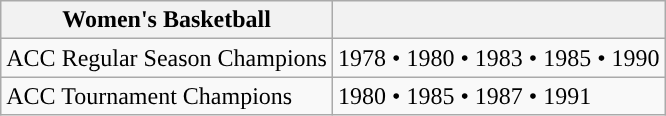<table class="wikitable">
<tr>
<th>Women's Basketball</th>
<th></th>
</tr>
<tr>
<td>ACC Regular Season Champions</td>
<td>1978 • 1980 • 1983 • 1985 • 1990</td>
</tr>
<tr>
<td>ACC Tournament Champions</td>
<td>1980 • 1985 • 1987 • 1991</td>
</tr>
</table>
